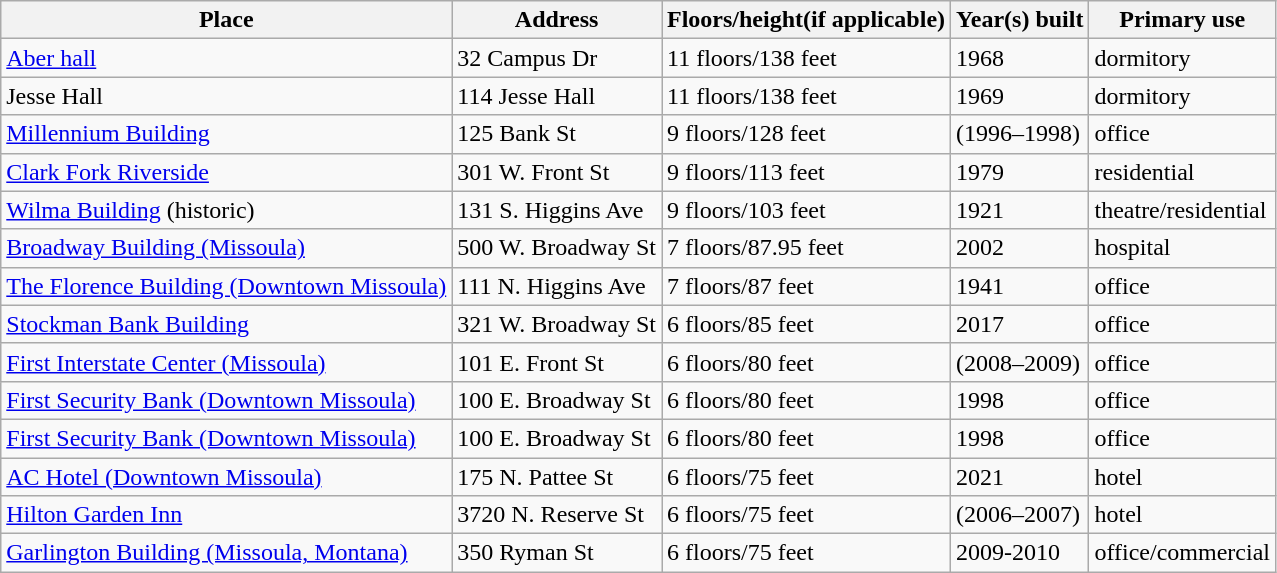<table class="wikitable">
<tr>
<th>Place</th>
<th>Address</th>
<th>Floors/height(if applicable)</th>
<th>Year(s) built</th>
<th>Primary use</th>
</tr>
<tr>
<td><a href='#'>Aber hall</a></td>
<td>32 Campus Dr</td>
<td>11 floors/138 feet</td>
<td>1968</td>
<td>dormitory</td>
</tr>
<tr>
<td>Jesse Hall</td>
<td>114 Jesse Hall</td>
<td>11 floors/138 feet</td>
<td>1969</td>
<td>dormitory</td>
</tr>
<tr>
<td><a href='#'>Millennium Building</a></td>
<td>125 Bank St</td>
<td>9 floors/128 feet</td>
<td>(1996–1998)</td>
<td>office</td>
</tr>
<tr>
<td><a href='#'>Clark Fork Riverside</a></td>
<td>301 W. Front St</td>
<td>9 floors/113 feet</td>
<td>1979</td>
<td>residential</td>
</tr>
<tr>
<td><a href='#'>Wilma Building</a> (historic)</td>
<td>131 S. Higgins Ave</td>
<td>9 floors/103 feet</td>
<td>1921</td>
<td>theatre/residential</td>
</tr>
<tr>
<td><a href='#'>Broadway Building (Missoula)</a></td>
<td>500 W. Broadway St</td>
<td>7 floors/87.95 feet</td>
<td>2002</td>
<td>hospital</td>
</tr>
<tr>
<td><a href='#'>The Florence Building (Downtown Missoula)</a></td>
<td>111 N. Higgins Ave</td>
<td>7 floors/87 feet</td>
<td>1941</td>
<td>office</td>
</tr>
<tr>
<td><a href='#'>Stockman Bank Building</a></td>
<td>321 W. Broadway St</td>
<td>6 floors/85 feet</td>
<td>2017</td>
<td>office</td>
</tr>
<tr>
<td><a href='#'>First Interstate Center (Missoula)</a></td>
<td>101 E. Front St</td>
<td>6 floors/80 feet</td>
<td>(2008–2009)</td>
<td>office</td>
</tr>
<tr>
<td><a href='#'>First Security Bank (Downtown Missoula)</a></td>
<td>100 E. Broadway St</td>
<td>6 floors/80 feet</td>
<td>1998</td>
<td>office</td>
</tr>
<tr>
<td><a href='#'>First Security Bank (Downtown Missoula)</a></td>
<td>100 E. Broadway St</td>
<td>6 floors/80 feet</td>
<td>1998</td>
<td>office</td>
</tr>
<tr>
<td><a href='#'>AC Hotel (Downtown Missoula)</a></td>
<td>175 N. Pattee St</td>
<td>6 floors/75 feet</td>
<td>2021</td>
<td>hotel</td>
</tr>
<tr>
<td><a href='#'>Hilton Garden Inn</a></td>
<td>3720 N. Reserve St</td>
<td>6 floors/75 feet</td>
<td>(2006–2007)</td>
<td>hotel</td>
</tr>
<tr>
<td><a href='#'>Garlington Building (Missoula, Montana)</a></td>
<td>350 Ryman St</td>
<td>6 floors/75 feet</td>
<td>2009-2010</td>
<td>office/commercial</td>
</tr>
</table>
